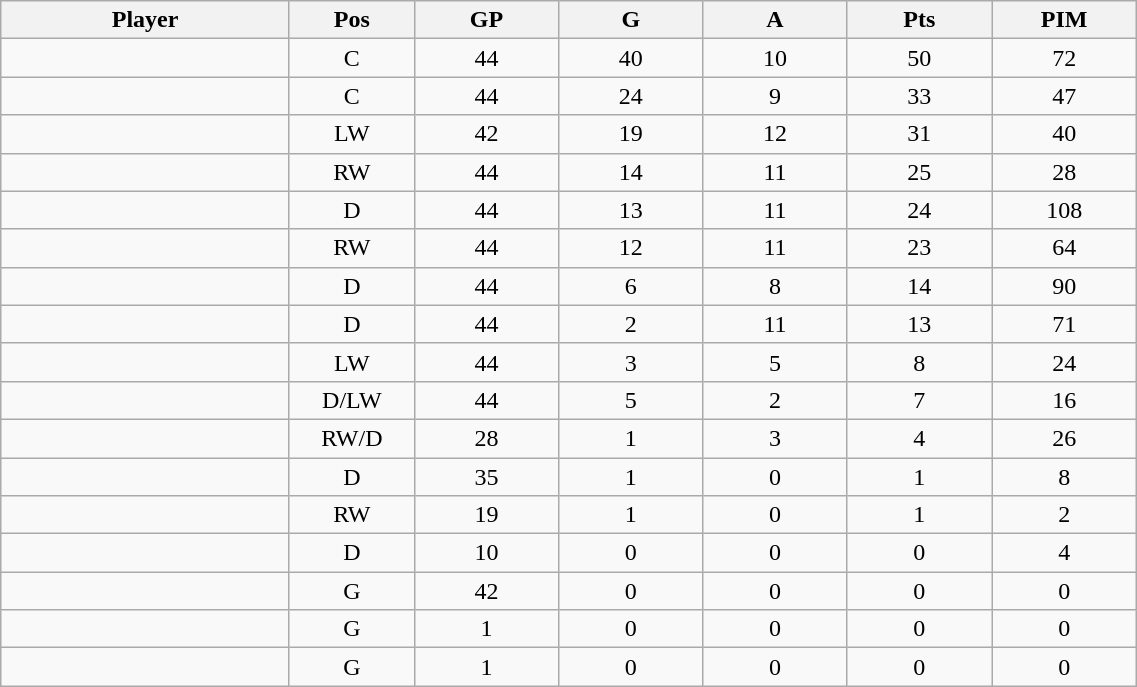<table class="wikitable sortable" width="60%">
<tr ALIGN="center">
<th bgcolor="#DDDDFF" width="10%">Player</th>
<th bgcolor="#DDDDFF" width="3%" title="Position">Pos</th>
<th bgcolor="#DDDDFF" width="5%" title="Games played">GP</th>
<th bgcolor="#DDDDFF" width="5%" title="Goals">G</th>
<th bgcolor="#DDDDFF" width="5%" title="Assists">A</th>
<th bgcolor="#DDDDFF" width="5%" title="Points">Pts</th>
<th bgcolor="#DDDDFF" width="5%" title="Penalties in Minutes">PIM</th>
</tr>
<tr align="center">
<td align="right"></td>
<td>C</td>
<td>44</td>
<td>40</td>
<td>10</td>
<td>50</td>
<td>72</td>
</tr>
<tr align="center">
<td align="right"></td>
<td>C</td>
<td>44</td>
<td>24</td>
<td>9</td>
<td>33</td>
<td>47</td>
</tr>
<tr align="center">
<td align="right"></td>
<td>LW</td>
<td>42</td>
<td>19</td>
<td>12</td>
<td>31</td>
<td>40</td>
</tr>
<tr align="center">
<td align="right"></td>
<td>RW</td>
<td>44</td>
<td>14</td>
<td>11</td>
<td>25</td>
<td>28</td>
</tr>
<tr align="center">
<td align="right"></td>
<td>D</td>
<td>44</td>
<td>13</td>
<td>11</td>
<td>24</td>
<td>108</td>
</tr>
<tr align="center">
<td align="right"></td>
<td>RW</td>
<td>44</td>
<td>12</td>
<td>11</td>
<td>23</td>
<td>64</td>
</tr>
<tr align="center">
<td align="right"></td>
<td>D</td>
<td>44</td>
<td>6</td>
<td>8</td>
<td>14</td>
<td>90</td>
</tr>
<tr align="center">
<td align="right"></td>
<td>D</td>
<td>44</td>
<td>2</td>
<td>11</td>
<td>13</td>
<td>71</td>
</tr>
<tr align="center">
<td align="right"></td>
<td>LW</td>
<td>44</td>
<td>3</td>
<td>5</td>
<td>8</td>
<td>24</td>
</tr>
<tr align="center">
<td align="right"></td>
<td>D/LW</td>
<td>44</td>
<td>5</td>
<td>2</td>
<td>7</td>
<td>16</td>
</tr>
<tr align="center">
<td align="right"></td>
<td>RW/D</td>
<td>28</td>
<td>1</td>
<td>3</td>
<td>4</td>
<td>26</td>
</tr>
<tr align="center">
<td align="right"></td>
<td>D</td>
<td>35</td>
<td>1</td>
<td>0</td>
<td>1</td>
<td>8</td>
</tr>
<tr align="center">
<td align="right"></td>
<td>RW</td>
<td>19</td>
<td>1</td>
<td>0</td>
<td>1</td>
<td>2</td>
</tr>
<tr align="center">
<td align="right"></td>
<td>D</td>
<td>10</td>
<td>0</td>
<td>0</td>
<td>0</td>
<td>4</td>
</tr>
<tr align="center">
<td align="right"></td>
<td>G</td>
<td>42</td>
<td>0</td>
<td>0</td>
<td>0</td>
<td>0</td>
</tr>
<tr align="center">
<td align="right"></td>
<td>G</td>
<td>1</td>
<td>0</td>
<td>0</td>
<td>0</td>
<td>0</td>
</tr>
<tr align="center">
<td align="right"></td>
<td>G</td>
<td>1</td>
<td>0</td>
<td>0</td>
<td>0</td>
<td>0</td>
</tr>
</table>
